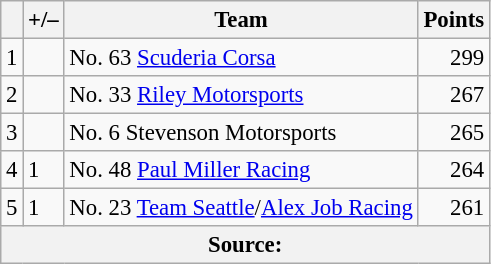<table class="wikitable" style="font-size: 95%;">
<tr>
<th scope="col"></th>
<th scope="col">+/–</th>
<th scope="col">Team</th>
<th scope="col">Points</th>
</tr>
<tr>
<td align=center>1</td>
<td align="left"></td>
<td> No. 63 <a href='#'>Scuderia Corsa</a></td>
<td align=right>299</td>
</tr>
<tr>
<td align=center>2</td>
<td align="left"></td>
<td> No. 33 <a href='#'>Riley Motorsports</a></td>
<td align=right>267</td>
</tr>
<tr>
<td align=center>3</td>
<td align="left"></td>
<td> No. 6 Stevenson Motorsports</td>
<td align=right>265</td>
</tr>
<tr>
<td align=center>4</td>
<td align="left"> 1</td>
<td> No. 48 <a href='#'>Paul Miller Racing</a></td>
<td align=right>264</td>
</tr>
<tr>
<td align=center>5</td>
<td align="left"> 1</td>
<td> No. 23 <a href='#'>Team Seattle</a>/<a href='#'>Alex Job Racing</a></td>
<td align=right>261</td>
</tr>
<tr>
<th colspan=5>Source:</th>
</tr>
</table>
